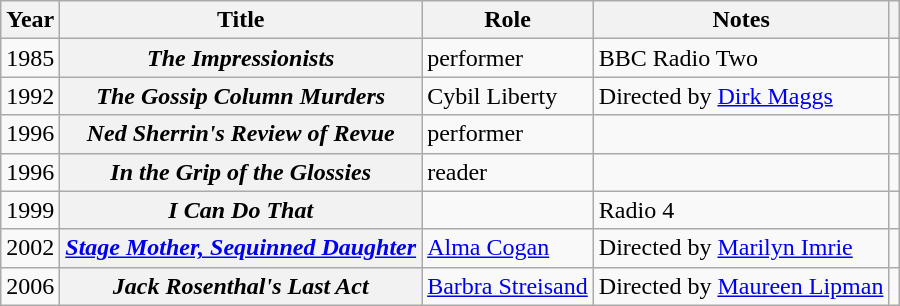<table class="wikitable sortable plainrowheaders">
<tr>
<th scope="col">Year</th>
<th scope="col">Title</th>
<th scope="col">Role</th>
<th scope="col" class="unsortable">Notes</th>
<th scope="col" class="unsortable"></th>
</tr>
<tr>
<td>1985</td>
<th scope=row><em>The Impressionists</em></th>
<td>performer</td>
<td>BBC Radio Two</td>
<td align="center"></td>
</tr>
<tr>
<td>1992</td>
<th scope=row><em>The Gossip Column Murders</em></th>
<td>Cybil Liberty</td>
<td>Directed by <a href='#'>Dirk Maggs</a></td>
<td align="center"></td>
</tr>
<tr>
<td>1996</td>
<th scope=row><em>Ned Sherrin's Review of Revue</em></th>
<td>performer</td>
<td></td>
<td align="center"></td>
</tr>
<tr>
<td>1996</td>
<th scope=row><em>In the Grip of the Glossies</em></th>
<td>reader</td>
<td></td>
<td align="center"></td>
</tr>
<tr>
<td>1999</td>
<th scope=row><em>I Can Do That</em></th>
<td></td>
<td>Radio 4</td>
<td align="center"></td>
</tr>
<tr>
<td>2002</td>
<th scope=row><em><a href='#'>Stage Mother, Sequinned Daughter</a></em></th>
<td><a href='#'>Alma Cogan</a></td>
<td>Directed by <a href='#'>Marilyn Imrie</a></td>
<td align="center"></td>
</tr>
<tr>
<td>2006</td>
<th scope=row><em>Jack Rosenthal's Last Act</em></th>
<td><a href='#'>Barbra Streisand</a></td>
<td>Directed by <a href='#'>Maureen Lipman</a></td>
<td align="center"></td>
</tr>
</table>
